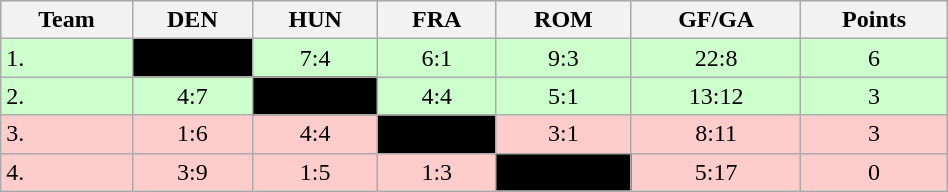<table class="wikitable" bgcolor="#EFEFFF" width="50%">
<tr bgcolor="#BCD2EE">
<th>Team</th>
<th>DEN</th>
<th>HUN</th>
<th>FRA</th>
<th>ROM</th>
<th>GF/GA</th>
<th>Points</th>
</tr>
<tr bgcolor="#ccffcc" align="center">
<td align="left">1. </td>
<td style="background:#000000;"></td>
<td>7:4</td>
<td>6:1</td>
<td>9:3</td>
<td>22:8</td>
<td>6</td>
</tr>
<tr bgcolor="#ccffcc" align="center">
<td align="left">2. </td>
<td>4:7</td>
<td style="background:#000000;"></td>
<td>4:4</td>
<td>5:1</td>
<td>13:12</td>
<td>3</td>
</tr>
<tr bgcolor="#ffcccc" align="center">
<td align="left">3. </td>
<td>1:6</td>
<td>4:4</td>
<td style="background:#000000;"></td>
<td>3:1</td>
<td>8:11</td>
<td>3</td>
</tr>
<tr bgcolor="#ffcccc" align="center">
<td align="left">4. </td>
<td>3:9</td>
<td>1:5</td>
<td>1:3</td>
<td style="background:#000000;"></td>
<td>5:17</td>
<td>0</td>
</tr>
</table>
